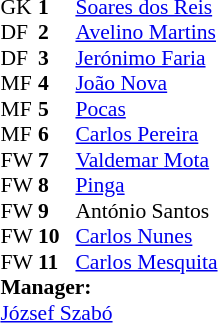<table style="font-size:90%; margin:0.2em auto;" cellspacing="0" cellpadding="0">
<tr>
<th width="25"></th>
<th width="25"></th>
</tr>
<tr>
<td>GK</td>
<td><strong>1</strong></td>
<td> <a href='#'>Soares dos Reis</a></td>
</tr>
<tr>
<td>DF</td>
<td><strong>2</strong></td>
<td> <a href='#'>Avelino Martins</a></td>
</tr>
<tr>
<td>DF</td>
<td><strong>3</strong></td>
<td> <a href='#'>Jerónimo Faria</a></td>
</tr>
<tr>
<td>MF</td>
<td><strong>4</strong></td>
<td> <a href='#'>João Nova</a></td>
</tr>
<tr>
<td>MF</td>
<td><strong>5</strong></td>
<td> <a href='#'>Pocas</a></td>
</tr>
<tr>
<td>MF</td>
<td><strong>6</strong></td>
<td> <a href='#'>Carlos Pereira</a></td>
</tr>
<tr>
<td>FW</td>
<td><strong>7</strong></td>
<td> <a href='#'>Valdemar Mota</a></td>
</tr>
<tr>
<td>FW</td>
<td><strong>8</strong></td>
<td> <a href='#'>Pinga</a></td>
</tr>
<tr>
<td>FW</td>
<td><strong>9</strong></td>
<td> António Santos</td>
</tr>
<tr>
<td>FW</td>
<td><strong>10</strong></td>
<td> <a href='#'>Carlos Nunes</a></td>
</tr>
<tr>
<td>FW</td>
<td><strong>11</strong></td>
<td> <a href='#'>Carlos Mesquita</a></td>
</tr>
<tr>
<td colspan=3><strong>Manager:</strong></td>
</tr>
<tr>
<td colspan="4"> <a href='#'>József Szabó</a></td>
</tr>
<tr>
</tr>
</table>
